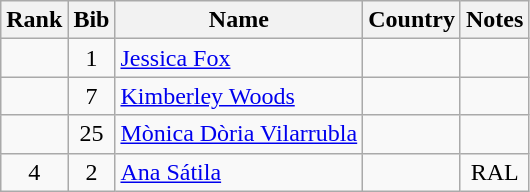<table class="wikitable" style="text-align:center;">
<tr>
<th>Rank</th>
<th>Bib</th>
<th>Name</th>
<th>Country</th>
<th>Notes</th>
</tr>
<tr>
<td></td>
<td>1</td>
<td align=left><a href='#'>Jessica Fox</a></td>
<td align=left></td>
<td></td>
</tr>
<tr>
<td></td>
<td>7</td>
<td align=left><a href='#'>Kimberley Woods</a></td>
<td align=left></td>
<td></td>
</tr>
<tr>
<td></td>
<td>25</td>
<td align=left><a href='#'>Mònica Dòria Vilarrubla</a></td>
<td align=left></td>
<td></td>
</tr>
<tr>
<td>4</td>
<td>2</td>
<td align=left><a href='#'>Ana Sátila</a></td>
<td align=left></td>
<td>RAL</td>
</tr>
</table>
